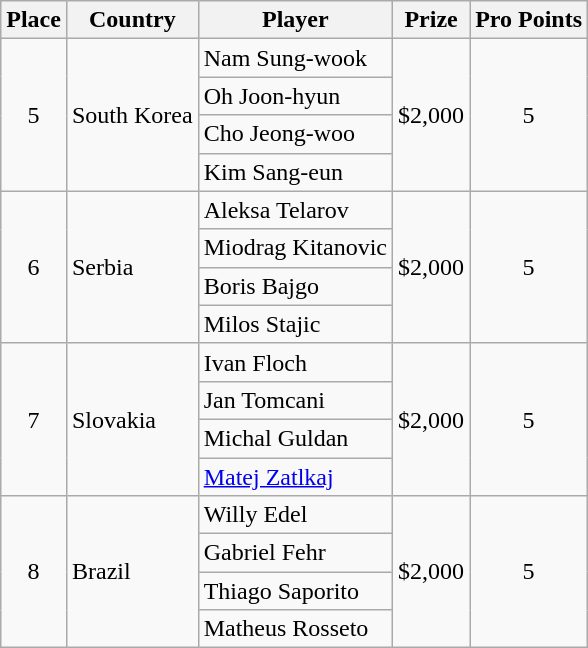<table class="wikitable">
<tr>
<th>Place</th>
<th>Country</th>
<th>Player</th>
<th>Prize</th>
<th>Pro Points</th>
</tr>
<tr>
<td rowspan="4" align=center>5</td>
<td rowspan="4"> South Korea</td>
<td>Nam Sung-wook</td>
<td rowspan="4" align=center>$2,000</td>
<td rowspan="4" align=center>5</td>
</tr>
<tr>
<td>Oh Joon-hyun</td>
</tr>
<tr>
<td>Cho Jeong-woo</td>
</tr>
<tr>
<td>Kim Sang-eun</td>
</tr>
<tr>
<td rowspan="4" align=center>6</td>
<td rowspan="4">  Serbia</td>
<td>Aleksa Telarov</td>
<td rowspan="4" align=center>$2,000</td>
<td rowspan="4" align=center>5</td>
</tr>
<tr>
<td>Miodrag Kitanovic</td>
</tr>
<tr>
<td>Boris Bajgo</td>
</tr>
<tr>
<td>Milos Stajic</td>
</tr>
<tr>
<td rowspan="4" align=center>7</td>
<td rowspan="4"> Slovakia</td>
<td>Ivan Floch</td>
<td rowspan="4" align=center>$2,000</td>
<td rowspan="4" align=center>5</td>
</tr>
<tr>
<td>Jan Tomcani</td>
</tr>
<tr>
<td>Michal Guldan</td>
</tr>
<tr>
<td><a href='#'>Matej Zatlkaj</a></td>
</tr>
<tr>
<td rowspan="4" align=center>8</td>
<td rowspan="4"> Brazil</td>
<td>Willy Edel</td>
<td rowspan="4" align=center>$2,000</td>
<td rowspan="4" align=center>5</td>
</tr>
<tr>
<td>Gabriel Fehr</td>
</tr>
<tr>
<td>Thiago Saporito</td>
</tr>
<tr>
<td>Matheus Rosseto</td>
</tr>
</table>
